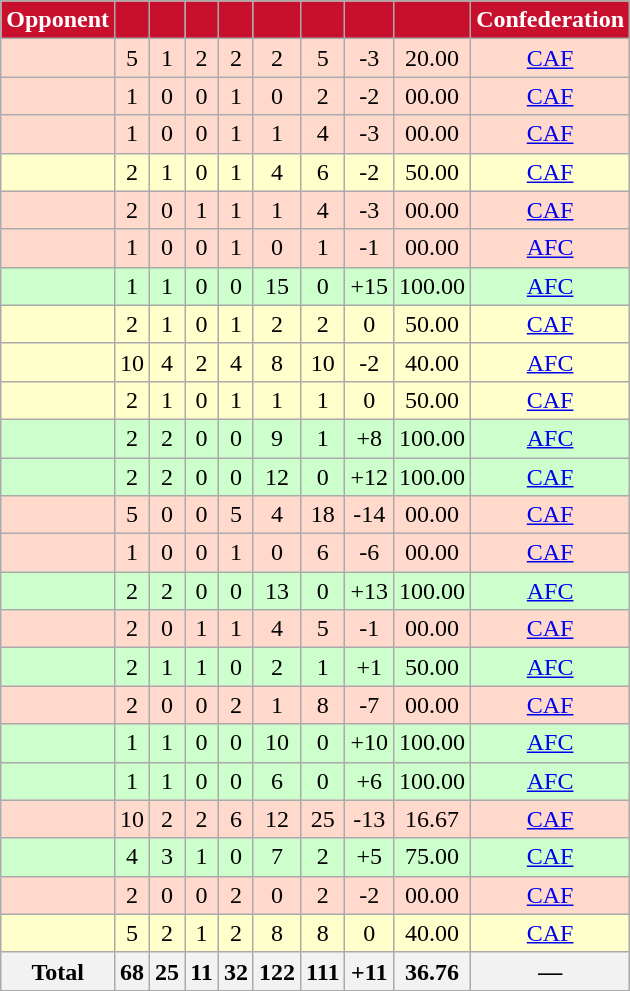<table class="wikitable sortable" style="text-align:center;">
<tr style="color:white">
<th style="background-color:#C8102E;color:white">Opponent</th>
<th style="background-color:#C8102E;"></th>
<th style="background-color:#C8102E;"></th>
<th style="background-color:#C8102E;"></th>
<th style="background-color:#C8102E;"></th>
<th style="background-color:#C8102E;"></th>
<th style="background-color:#C8102E;"></th>
<th style="background-color:#C8102E;"></th>
<th style="background-color:#C8102E;"></th>
<th style="background-color:#C8102E;color:white">Confederation</th>
</tr>
<tr bgcolor=FFDACC>
<td style="text-align:left;"></td>
<td>5</td>
<td>1</td>
<td>2</td>
<td>2</td>
<td>2</td>
<td>5</td>
<td>-3</td>
<td>20.00</td>
<td><a href='#'>CAF</a></td>
</tr>
<tr bgcolor=FFDACC>
<td style="text-align:left;"></td>
<td>1</td>
<td>0</td>
<td>0</td>
<td>1</td>
<td>0</td>
<td>2</td>
<td>-2</td>
<td>00.00</td>
<td><a href='#'>CAF</a></td>
</tr>
<tr bgcolor=FFDACC>
<td style="text-align:left;"></td>
<td>1</td>
<td>0</td>
<td>0</td>
<td>1</td>
<td>1</td>
<td>4</td>
<td>-3</td>
<td>00.00</td>
<td><a href='#'>CAF</a></td>
</tr>
<tr bgcolor=FFFFCC>
<td style="text-align:left;"></td>
<td>2</td>
<td>1</td>
<td>0</td>
<td>1</td>
<td>4</td>
<td>6</td>
<td>-2</td>
<td>50.00</td>
<td><a href='#'>CAF</a></td>
</tr>
<tr bgcolor=FFDACC>
<td style="text-align:left;"></td>
<td>2</td>
<td>0</td>
<td>1</td>
<td>1</td>
<td>1</td>
<td>4</td>
<td>-3</td>
<td>00.00</td>
<td><a href='#'>CAF</a></td>
</tr>
<tr bgcolor=FFDACC>
<td style="text-align:left;"></td>
<td>1</td>
<td>0</td>
<td>0</td>
<td>1</td>
<td>0</td>
<td>1</td>
<td>-1</td>
<td>00.00</td>
<td><a href='#'>AFC</a></td>
</tr>
<tr bgcolor=CCFFCC>
<td style="text-align:left;"></td>
<td>1</td>
<td>1</td>
<td>0</td>
<td>0</td>
<td>15</td>
<td>0</td>
<td>+15</td>
<td>100.00</td>
<td><a href='#'>AFC</a></td>
</tr>
<tr bgcolor=FFFFCC>
<td style="text-align:left;"></td>
<td>2</td>
<td>1</td>
<td>0</td>
<td>1</td>
<td>2</td>
<td>2</td>
<td>0</td>
<td>50.00</td>
<td><a href='#'>CAF</a></td>
</tr>
<tr bgcolor=FFFFCC>
<td style="text-align:left;"></td>
<td>10</td>
<td>4</td>
<td>2</td>
<td>4</td>
<td>8</td>
<td>10</td>
<td>-2</td>
<td>40.00</td>
<td><a href='#'>AFC</a></td>
</tr>
<tr bgcolor=FFFFCC>
<td style="text-align:left;"></td>
<td>2</td>
<td>1</td>
<td>0</td>
<td>1</td>
<td>1</td>
<td>1</td>
<td>0</td>
<td>50.00</td>
<td><a href='#'>CAF</a></td>
</tr>
<tr bgcolor=CCFFCC>
<td style="text-align:left;"></td>
<td>2</td>
<td>2</td>
<td>0</td>
<td>0</td>
<td>9</td>
<td>1</td>
<td>+8</td>
<td>100.00</td>
<td><a href='#'>AFC</a></td>
</tr>
<tr bgcolor=CCFFCC>
<td style="text-align:left;"></td>
<td>2</td>
<td>2</td>
<td>0</td>
<td>0</td>
<td>12</td>
<td>0</td>
<td>+12</td>
<td>100.00</td>
<td><a href='#'>CAF</a></td>
</tr>
<tr bgcolor=FFDACC>
<td style="text-align:left;"></td>
<td>5</td>
<td>0</td>
<td>0</td>
<td>5</td>
<td>4</td>
<td>18</td>
<td>-14</td>
<td>00.00</td>
<td><a href='#'>CAF</a></td>
</tr>
<tr bgcolor=FFDACC>
<td style="text-align:left;"></td>
<td>1</td>
<td>0</td>
<td>0</td>
<td>1</td>
<td>0</td>
<td>6</td>
<td>-6</td>
<td>00.00</td>
<td><a href='#'>CAF</a></td>
</tr>
<tr bgcolor=CCFFCC>
<td style="text-align:left;"></td>
<td>2</td>
<td>2</td>
<td>0</td>
<td>0</td>
<td>13</td>
<td>0</td>
<td>+13</td>
<td>100.00</td>
<td><a href='#'>AFC</a></td>
</tr>
<tr bgcolor=FFDACC>
<td style="text-align:left;"></td>
<td>2</td>
<td>0</td>
<td>1</td>
<td>1</td>
<td>4</td>
<td>5</td>
<td>-1</td>
<td>00.00</td>
<td><a href='#'>CAF</a></td>
</tr>
<tr bgcolor=CCFFCC>
<td style="text-align:left;"></td>
<td>2</td>
<td>1</td>
<td>1</td>
<td>0</td>
<td>2</td>
<td>1</td>
<td>+1</td>
<td>50.00</td>
<td><a href='#'>AFC</a></td>
</tr>
<tr bgcolor=FFDACC>
<td style="text-align:left;"></td>
<td>2</td>
<td>0</td>
<td>0</td>
<td>2</td>
<td>1</td>
<td>8</td>
<td>-7</td>
<td>00.00</td>
<td><a href='#'>CAF</a></td>
</tr>
<tr bgcolor=CCFFCC>
<td style="text-align:left;"></td>
<td>1</td>
<td>1</td>
<td>0</td>
<td>0</td>
<td>10</td>
<td>0</td>
<td>+10</td>
<td>100.00</td>
<td><a href='#'>AFC</a></td>
</tr>
<tr bgcolor=CCFFCC>
<td style="text-align:left;"></td>
<td>1</td>
<td>1</td>
<td>0</td>
<td>0</td>
<td>6</td>
<td>0</td>
<td>+6</td>
<td>100.00</td>
<td><a href='#'>AFC</a></td>
</tr>
<tr bgcolor=FFDACC>
<td style="text-align:left;"></td>
<td>10</td>
<td>2</td>
<td>2</td>
<td>6</td>
<td>12</td>
<td>25</td>
<td>-13</td>
<td>16.67</td>
<td><a href='#'>CAF</a></td>
</tr>
<tr bgcolor=CCFFCC>
<td style="text-align:left;"></td>
<td>4</td>
<td>3</td>
<td>1</td>
<td>0</td>
<td>7</td>
<td>2</td>
<td>+5</td>
<td>75.00</td>
<td><a href='#'>CAF</a></td>
</tr>
<tr bgcolor=FFDACC>
<td style="text-align:left;"></td>
<td>2</td>
<td>0</td>
<td>0</td>
<td>2</td>
<td>0</td>
<td>2</td>
<td>-2</td>
<td>00.00</td>
<td><a href='#'>CAF</a></td>
</tr>
<tr bgcolor=FFFFCC>
<td style="text-align:left;"></td>
<td>5</td>
<td>2</td>
<td>1</td>
<td>2</td>
<td>8</td>
<td>8</td>
<td>0</td>
<td>40.00</td>
<td><a href='#'>CAF</a></td>
</tr>
<tr>
<th>Total</th>
<th>68</th>
<th>25</th>
<th>11</th>
<th>32</th>
<th>122</th>
<th>111</th>
<th>+11</th>
<th>36.76</th>
<th>—</th>
</tr>
</table>
